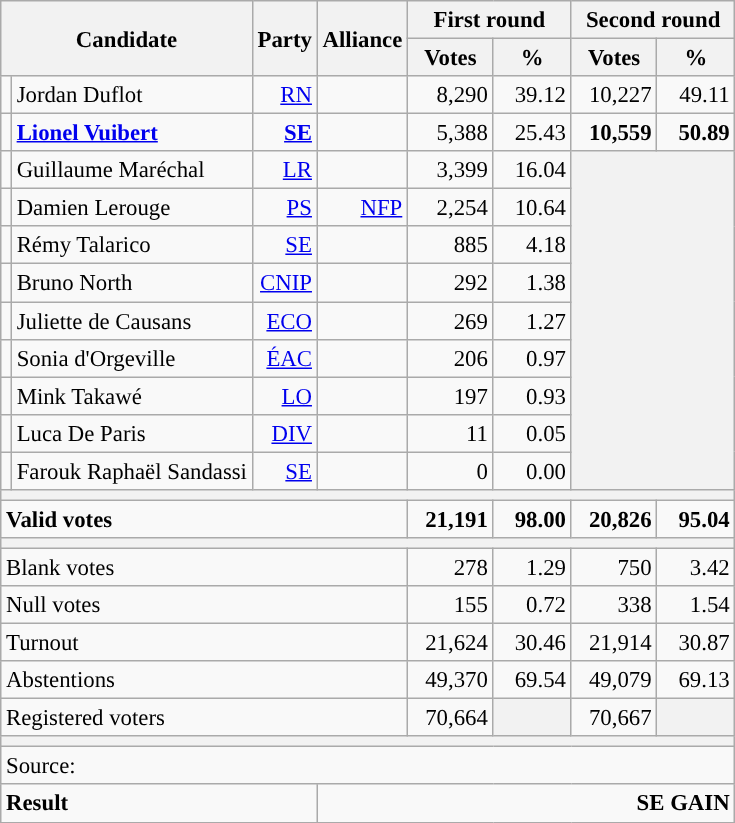<table class="wikitable" style="text-align:right;font-size:95%;">
<tr>
<th colspan="2" rowspan="2">Candidate</th>
<th colspan="1" rowspan="2">Party</th>
<th colspan="1" rowspan="2">Alliance</th>
<th colspan="2">First round</th>
<th colspan="2">Second round</th>
</tr>
<tr>
<th style="width:50px;">Votes</th>
<th style="width:45px;">%</th>
<th style="width:50px;">Votes</th>
<th style="width:45px;">%</th>
</tr>
<tr>
<td style="color:inherit;background:"></td>
<td style="text-align:left;">Jordan Duflot</td>
<td><a href='#'>RN</a></td>
<td></td>
<td>8,290</td>
<td>39.12</td>
<td>10,227</td>
<td>49.11</td>
</tr>
<tr>
<td style="color:inherit;background:"></td>
<td style="text-align:left;"><strong><a href='#'>Lionel Vuibert</a></strong></td>
<td><a href='#'><strong>SE</strong></a></td>
<td></td>
<td>5,388</td>
<td>25.43</td>
<td><strong>10,559</strong></td>
<td><strong>50.89</strong></td>
</tr>
<tr>
<td style="color:inherit;background:"></td>
<td style="text-align:left;">Guillaume Maréchal</td>
<td><a href='#'>LR</a></td>
<td></td>
<td>3,399</td>
<td>16.04</td>
<th colspan="2" rowspan="9"></th>
</tr>
<tr>
<td style="color:inherit;background:"></td>
<td style="text-align:left;">Damien Lerouge</td>
<td><a href='#'>PS</a></td>
<td><a href='#'>NFP</a></td>
<td>2,254</td>
<td>10.64</td>
</tr>
<tr>
<td style="color:inherit;background:"></td>
<td style="text-align:left;">Rémy Talarico</td>
<td><a href='#'>SE</a></td>
<td></td>
<td>885</td>
<td>4.18</td>
</tr>
<tr>
<td style="color:inherit;background:"></td>
<td style="text-align:left;">Bruno North</td>
<td><a href='#'>CNIP</a></td>
<td></td>
<td>292</td>
<td>1.38</td>
</tr>
<tr>
<td style="color:inherit;background:"></td>
<td style="text-align:left;">Juliette de Causans</td>
<td><a href='#'>ECO</a></td>
<td></td>
<td>269</td>
<td>1.27</td>
</tr>
<tr>
<td style="color:inherit;background:"></td>
<td style="text-align:left;">Sonia d'Orgeville</td>
<td><a href='#'>ÉAC</a></td>
<td></td>
<td>206</td>
<td>0.97</td>
</tr>
<tr>
<td style="color:inherit;background:"></td>
<td style="text-align:left;">Mink Takawé</td>
<td><a href='#'>LO</a></td>
<td></td>
<td>197</td>
<td>0.93</td>
</tr>
<tr>
<td style="color:inherit;background:"></td>
<td style="text-align:left;">Luca De Paris</td>
<td><a href='#'>DIV</a></td>
<td></td>
<td>11</td>
<td>0.05</td>
</tr>
<tr>
<td style="color:inherit;background:"></td>
<td style="text-align:left;">Farouk Raphaël Sandassi</td>
<td><a href='#'>SE</a></td>
<td></td>
<td>0</td>
<td>0.00</td>
</tr>
<tr>
<th colspan="8"></th>
</tr>
<tr>
<td colspan="4" style="text-align:left;"><strong>Valid votes</strong></td>
<td><strong>21,191</strong></td>
<td><strong>98.00</strong></td>
<td><strong>20,826</strong></td>
<td><strong>95.04</strong></td>
</tr>
<tr>
<th colspan="8"></th>
</tr>
<tr>
<td colspan="4" style="text-align:left;">Blank votes</td>
<td>278</td>
<td>1.29</td>
<td>750</td>
<td>3.42</td>
</tr>
<tr>
<td colspan="4" style="text-align:left;">Null votes</td>
<td>155</td>
<td>0.72</td>
<td>338</td>
<td>1.54</td>
</tr>
<tr>
<td colspan="4" style="text-align:left;">Turnout</td>
<td>21,624</td>
<td>30.46</td>
<td>21,914</td>
<td>30.87</td>
</tr>
<tr>
<td colspan="4" style="text-align:left;">Abstentions</td>
<td>49,370</td>
<td>69.54</td>
<td>49,079</td>
<td>69.13</td>
</tr>
<tr>
<td colspan="4" style="text-align:left;">Registered voters</td>
<td>70,664</td>
<th></th>
<td>70,667</td>
<th></th>
</tr>
<tr>
<th colspan="8"></th>
</tr>
<tr>
<td colspan="8" style="text-align:left;">Source: </td>
</tr>
<tr>
<td colspan="3" style="text-align:left;"><strong>Result</strong></td>
<td colspan="5" style="background-color:"><strong>SE GAIN</strong></td>
</tr>
</table>
